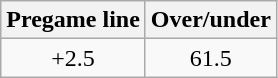<table class="wikitable" style="margin-left: auto; margin-right: auto; border: none; display: inline-table;">
<tr align="center">
<th style=>Pregame line</th>
<th style=>Over/under</th>
</tr>
<tr align="center">
<td>+2.5</td>
<td>61.5</td>
</tr>
</table>
